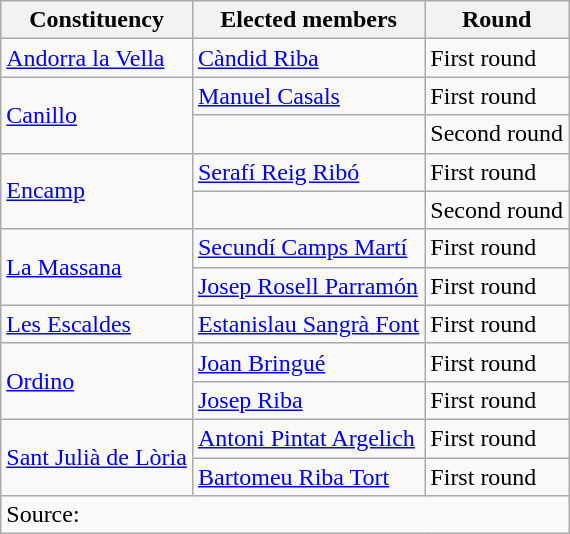<table class=wikitable>
<tr>
<th>Constituency</th>
<th>Elected members</th>
<th>Round</th>
</tr>
<tr>
<td><a href='#'>Andorra la Vella</a></td>
<td><a href='#'>Càndid Riba</a></td>
<td>First round</td>
</tr>
<tr>
<td rowspan=2><a href='#'>Canillo</a></td>
<td><a href='#'>Manuel Casals</a></td>
<td>First round</td>
</tr>
<tr>
<td></td>
<td>Second round</td>
</tr>
<tr>
<td rowspan=2><a href='#'>Encamp</a></td>
<td><a href='#'>Serafí Reig Ribó</a></td>
<td>First round</td>
</tr>
<tr>
<td></td>
<td>Second round</td>
</tr>
<tr>
<td rowspan=2><a href='#'>La Massana</a></td>
<td><a href='#'>Secundí Camps Martí</a></td>
<td>First round</td>
</tr>
<tr>
<td><a href='#'>Josep Rosell Parramón</a></td>
<td>First round</td>
</tr>
<tr>
<td><a href='#'>Les Escaldes</a></td>
<td><a href='#'>Estanislau Sangrà Font</a></td>
<td>First round</td>
</tr>
<tr>
<td rowspan=2><a href='#'>Ordino</a></td>
<td><a href='#'>Joan Bringué</a></td>
<td>First round</td>
</tr>
<tr>
<td><a href='#'>Josep Riba</a></td>
<td>First round</td>
</tr>
<tr>
<td rowspan=2><a href='#'>Sant Julià de Lòria</a></td>
<td><a href='#'>Antoni Pintat Argelich</a></td>
<td>First round</td>
</tr>
<tr>
<td><a href='#'>Bartomeu Riba Tort</a></td>
<td>First round</td>
</tr>
<tr>
<td colspan=3>Source: </td>
</tr>
</table>
